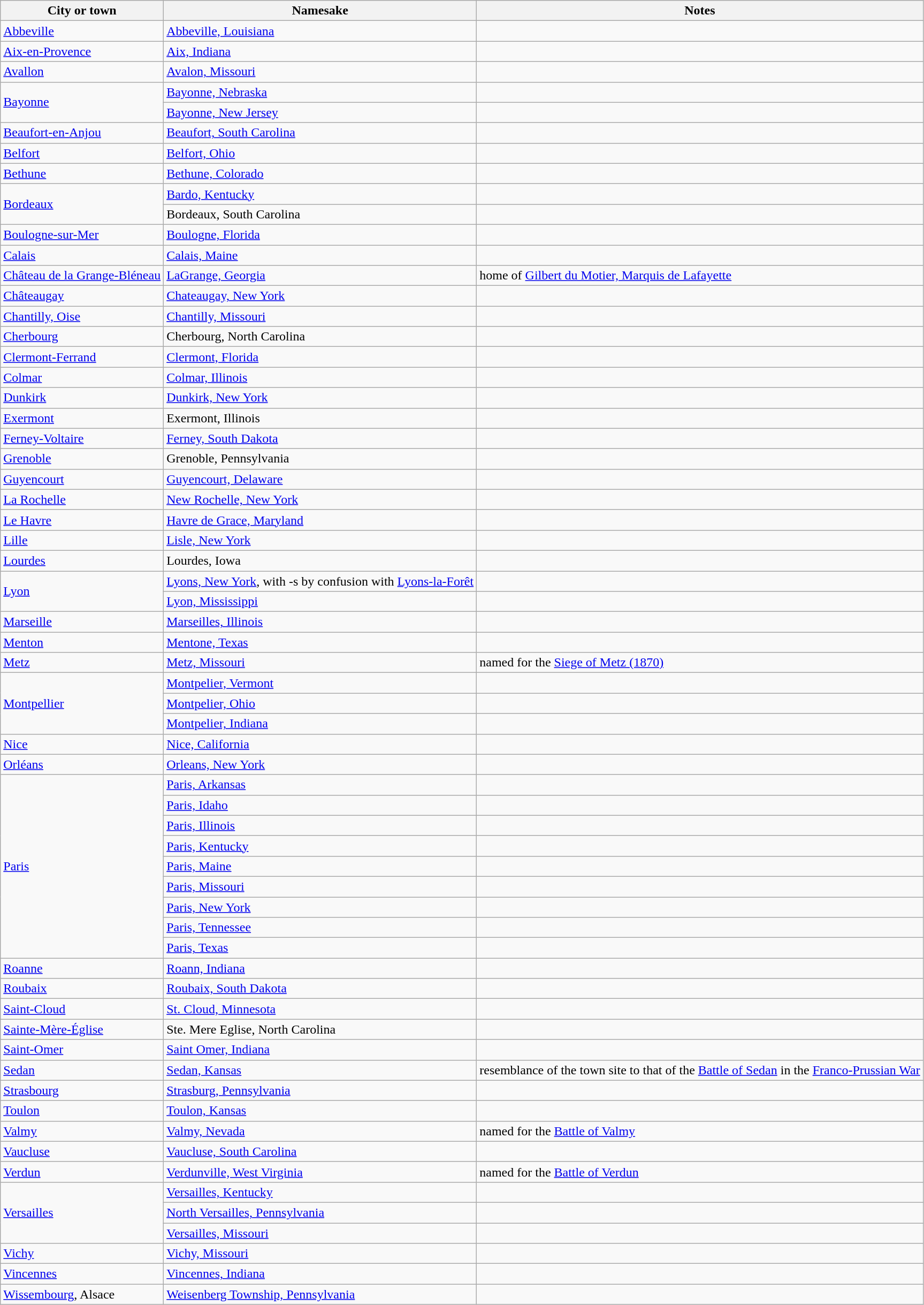<table class="wikitable">
<tr>
<th>City or town</th>
<th>Namesake</th>
<th>Notes</th>
</tr>
<tr>
<td><a href='#'>Abbeville</a></td>
<td><a href='#'>Abbeville, Louisiana</a></td>
<td></td>
</tr>
<tr>
<td><a href='#'>Aix-en-Provence</a></td>
<td><a href='#'>Aix, Indiana</a></td>
<td></td>
</tr>
<tr>
<td><a href='#'>Avallon</a></td>
<td><a href='#'>Avalon, Missouri</a></td>
<td></td>
</tr>
<tr>
<td rowspan = "2"><a href='#'>Bayonne</a></td>
<td><a href='#'>Bayonne, Nebraska</a></td>
<td> </td>
</tr>
<tr>
<td><a href='#'>Bayonne, New Jersey</a></td>
<td> </td>
</tr>
<tr>
<td><a href='#'>Beaufort-en-Anjou</a></td>
<td><a href='#'>Beaufort, South Carolina</a></td>
<td></td>
</tr>
<tr>
<td><a href='#'>Belfort</a></td>
<td><a href='#'>Belfort, Ohio</a></td>
<td></td>
</tr>
<tr>
<td><a href='#'>Bethune</a></td>
<td><a href='#'>Bethune, Colorado</a></td>
<td></td>
</tr>
<tr>
<td rowspan = 2><a href='#'>Bordeaux</a></td>
<td><a href='#'>Bardo, Kentucky</a></td>
<td></td>
</tr>
<tr>
<td>Bordeaux, South Carolina</td>
<td></td>
</tr>
<tr>
<td><a href='#'>Boulogne-sur-Mer</a></td>
<td><a href='#'>Boulogne, Florida</a></td>
<td></td>
</tr>
<tr>
<td><a href='#'>Calais</a></td>
<td><a href='#'>Calais, Maine</a></td>
<td></td>
</tr>
<tr>
<td><a href='#'>Château de la Grange-Bléneau</a></td>
<td><a href='#'>LaGrange, Georgia</a></td>
<td> home of <a href='#'>Gilbert du Motier, Marquis de Lafayette</a></td>
</tr>
<tr>
<td><a href='#'>Châteaugay</a></td>
<td><a href='#'>Chateaugay, New York</a></td>
<td></td>
</tr>
<tr>
<td><a href='#'>Chantilly, Oise</a></td>
<td><a href='#'>Chantilly, Missouri</a></td>
<td></td>
</tr>
<tr>
<td><a href='#'>Cherbourg</a></td>
<td>Cherbourg, North Carolina</td>
<td></td>
</tr>
<tr>
<td><a href='#'>Clermont-Ferrand</a></td>
<td><a href='#'>Clermont, Florida</a></td>
<td></td>
</tr>
<tr>
<td><a href='#'>Colmar</a></td>
<td><a href='#'>Colmar, Illinois</a></td>
<td></td>
</tr>
<tr>
<td><a href='#'>Dunkirk</a></td>
<td><a href='#'>Dunkirk, New York</a></td>
<td></td>
</tr>
<tr>
<td><a href='#'>Exermont</a></td>
<td>Exermont, Illinois</td>
<td></td>
</tr>
<tr>
<td><a href='#'>Ferney-Voltaire</a></td>
<td><a href='#'>Ferney, South Dakota</a></td>
<td></td>
</tr>
<tr>
<td><a href='#'>Grenoble</a></td>
<td>Grenoble, Pennsylvania</td>
<td></td>
</tr>
<tr>
<td><a href='#'>Guyencourt</a></td>
<td><a href='#'>Guyencourt, Delaware</a></td>
<td></td>
</tr>
<tr>
<td><a href='#'>La Rochelle</a></td>
<td><a href='#'>New Rochelle, New York</a></td>
<td></td>
</tr>
<tr>
<td><a href='#'>Le Havre</a></td>
<td><a href='#'>Havre de Grace, Maryland</a></td>
<td></td>
</tr>
<tr>
<td><a href='#'>Lille</a></td>
<td><a href='#'>Lisle, New York</a></td>
<td></td>
</tr>
<tr>
<td><a href='#'>Lourdes</a></td>
<td>Lourdes, Iowa</td>
<td></td>
</tr>
<tr>
<td rowspan="2"><a href='#'>Lyon</a></td>
<td><a href='#'>Lyons, New York</a>, with -s by confusion with <a href='#'>Lyons-la-Forêt</a></td>
<td></td>
</tr>
<tr>
<td><a href='#'>Lyon, Mississippi</a></td>
<td></td>
</tr>
<tr>
<td><a href='#'>Marseille</a></td>
<td><a href='#'>Marseilles, Illinois</a></td>
<td></td>
</tr>
<tr>
<td><a href='#'>Menton</a></td>
<td><a href='#'>Mentone, Texas</a></td>
<td> </td>
</tr>
<tr>
<td><a href='#'>Metz</a></td>
<td><a href='#'>Metz, Missouri</a></td>
<td> named for the <a href='#'>Siege of Metz (1870)</a></td>
</tr>
<tr>
<td rowspan=3><a href='#'>Montpellier</a></td>
<td><a href='#'>Montpelier, Vermont</a></td>
<td></td>
</tr>
<tr>
<td><a href='#'>Montpelier, Ohio</a></td>
<td> </td>
</tr>
<tr>
<td><a href='#'>Montpelier, Indiana</a></td>
<td> </td>
</tr>
<tr>
<td><a href='#'>Nice</a></td>
<td><a href='#'>Nice, California</a></td>
<td></td>
</tr>
<tr>
<td><a href='#'>Orléans</a></td>
<td><a href='#'>Orleans, New York</a></td>
<td></td>
</tr>
<tr>
<td rowspan="9"><a href='#'>Paris</a></td>
<td><a href='#'>Paris, Arkansas</a></td>
<td> </td>
</tr>
<tr>
<td><a href='#'>Paris, Idaho</a></td>
<td> </td>
</tr>
<tr>
<td><a href='#'>Paris, Illinois</a></td>
<td> </td>
</tr>
<tr>
<td><a href='#'>Paris, Kentucky</a></td>
<td> </td>
</tr>
<tr>
<td><a href='#'>Paris, Maine</a></td>
<td> </td>
</tr>
<tr>
<td><a href='#'>Paris, Missouri</a></td>
<td> </td>
</tr>
<tr>
<td><a href='#'>Paris, New York</a></td>
<td> </td>
</tr>
<tr>
<td><a href='#'>Paris, Tennessee</a></td>
<td> </td>
</tr>
<tr>
<td><a href='#'>Paris, Texas</a></td>
<td></td>
</tr>
<tr>
<td><a href='#'>Roanne</a></td>
<td><a href='#'>Roann, Indiana</a></td>
<td></td>
</tr>
<tr>
<td><a href='#'>Roubaix</a></td>
<td><a href='#'>Roubaix, South Dakota</a></td>
<td></td>
</tr>
<tr>
<td><a href='#'>Saint-Cloud</a></td>
<td><a href='#'>St. Cloud, Minnesota</a></td>
<td></td>
</tr>
<tr>
<td><a href='#'>Sainte-Mère-Église</a></td>
<td>Ste. Mere Eglise, North Carolina</td>
<td></td>
</tr>
<tr>
<td><a href='#'>Saint-Omer</a></td>
<td><a href='#'>Saint Omer, Indiana</a></td>
<td></td>
</tr>
<tr>
<td><a href='#'>Sedan</a></td>
<td><a href='#'>Sedan, Kansas</a></td>
<td>resemblance of the town site to that of the <a href='#'>Battle of Sedan</a> in the <a href='#'>Franco-Prussian War</a></td>
</tr>
<tr>
<td><a href='#'>Strasbourg</a></td>
<td><a href='#'>Strasburg, Pennsylvania</a></td>
<td></td>
</tr>
<tr>
<td><a href='#'>Toulon</a></td>
<td><a href='#'>Toulon, Kansas</a></td>
<td></td>
</tr>
<tr>
<td><a href='#'>Valmy</a></td>
<td><a href='#'>Valmy, Nevada</a></td>
<td> named for the <a href='#'>Battle of Valmy</a></td>
</tr>
<tr>
<td><a href='#'>Vaucluse</a></td>
<td><a href='#'>Vaucluse, South Carolina</a></td>
<td></td>
</tr>
<tr>
<td><a href='#'>Verdun</a></td>
<td><a href='#'>Verdunville, West Virginia</a></td>
<td> named for the <a href='#'>Battle of Verdun</a></td>
</tr>
<tr>
<td rowspan="3"><a href='#'>Versailles</a></td>
<td><a href='#'>Versailles, Kentucky</a></td>
<td> </td>
</tr>
<tr>
<td><a href='#'>North Versailles, Pennsylvania</a></td>
<td> </td>
</tr>
<tr>
<td><a href='#'>Versailles, Missouri</a></td>
<td></td>
</tr>
<tr>
<td><a href='#'>Vichy</a></td>
<td><a href='#'>Vichy, Missouri</a></td>
<td></td>
</tr>
<tr>
<td><a href='#'>Vincennes</a></td>
<td><a href='#'>Vincennes, Indiana</a></td>
</tr>
<tr>
<td><a href='#'>Wissembourg</a>, Alsace</td>
<td><a href='#'>Weisenberg Township, Pennsylvania</a></td>
<td></td>
</tr>
</table>
